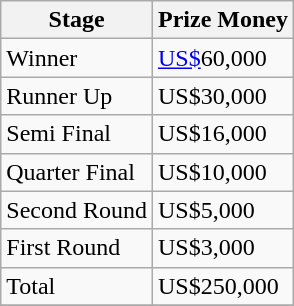<table class="wikitable sortable">
<tr>
<th>Stage</th>
<th>Prize Money</th>
</tr>
<tr>
<td>Winner</td>
<td><a href='#'>US$</a>60,000</td>
</tr>
<tr>
<td>Runner Up</td>
<td>US$30,000</td>
</tr>
<tr>
<td>Semi Final</td>
<td>US$16,000</td>
</tr>
<tr>
<td>Quarter Final</td>
<td>US$10,000</td>
</tr>
<tr>
<td>Second Round</td>
<td>US$5,000</td>
</tr>
<tr>
<td>First Round</td>
<td>US$3,000</td>
</tr>
<tr>
<td>Total</td>
<td>US$250,000</td>
</tr>
<tr>
</tr>
</table>
